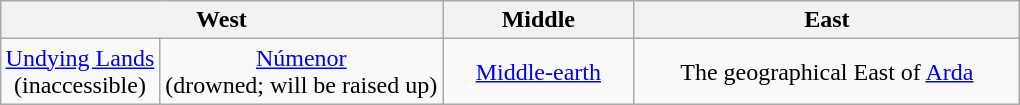<table class="wikitable" style="margin: 1em auto; text-align:center;">
<tr>
<th style="width: 250px;" colspan=2>West</th>
<th style="width: 120px;">Middle</th>
<th style="width: 250px;">East</th>
</tr>
<tr>
<td><a href='#'>Undying Lands</a><br>(inaccessible)</td>
<td><a href='#'>Númenor</a><br>(drowned; will be raised up)</td>
<td><a href='#'>Middle-earth</a></td>
<td>The geographical East of <a href='#'>Arda</a></td>
</tr>
</table>
